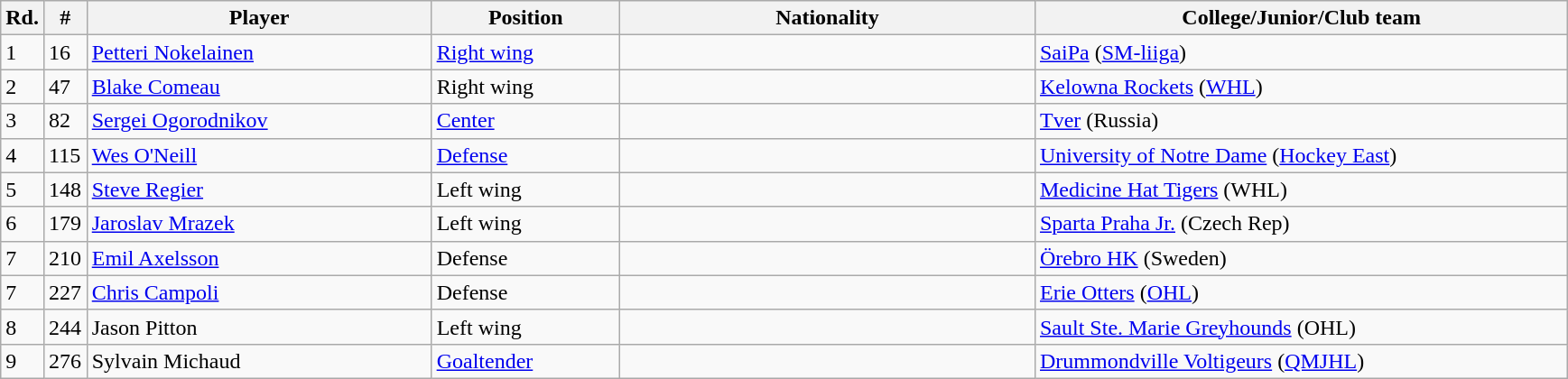<table class="wikitable">
<tr>
<th bgcolor="#DDDDFF" width="2.75%">Rd.</th>
<th bgcolor="#DDDDFF" width="2.75%">#</th>
<th bgcolor="#DDDDFF" width="22.0%">Player</th>
<th bgcolor="#DDDDFF" width="12.0%">Position</th>
<th bgcolor="#DDDDFF" width="26.5%">Nationality</th>
<th bgcolor="#DDDDFF" width="100.0%">College/Junior/Club team</th>
</tr>
<tr>
<td>1</td>
<td>16</td>
<td><a href='#'>Petteri Nokelainen</a></td>
<td><a href='#'>Right wing</a></td>
<td></td>
<td><a href='#'>SaiPa</a> (<a href='#'>SM-liiga</a>)</td>
</tr>
<tr>
<td>2</td>
<td>47</td>
<td><a href='#'>Blake Comeau</a></td>
<td>Right wing</td>
<td></td>
<td><a href='#'>Kelowna Rockets</a> (<a href='#'>WHL</a>)</td>
</tr>
<tr>
<td>3</td>
<td>82</td>
<td><a href='#'>Sergei Ogorodnikov</a></td>
<td><a href='#'>Center</a></td>
<td></td>
<td><a href='#'>Tver</a> (Russia)</td>
</tr>
<tr>
<td>4</td>
<td>115</td>
<td><a href='#'>Wes O'Neill</a></td>
<td><a href='#'>Defense</a></td>
<td></td>
<td><a href='#'>University of Notre Dame</a> (<a href='#'>Hockey East</a>)</td>
</tr>
<tr>
<td>5</td>
<td>148</td>
<td><a href='#'>Steve Regier</a></td>
<td>Left wing</td>
<td></td>
<td><a href='#'>Medicine Hat Tigers</a> (WHL)</td>
</tr>
<tr>
<td>6</td>
<td>179</td>
<td><a href='#'>Jaroslav Mrazek</a></td>
<td>Left wing</td>
<td></td>
<td><a href='#'>Sparta Praha Jr.</a> (Czech Rep)</td>
</tr>
<tr>
<td>7</td>
<td>210</td>
<td><a href='#'>Emil Axelsson</a></td>
<td>Defense</td>
<td></td>
<td><a href='#'>Örebro HK</a> (Sweden)</td>
</tr>
<tr>
<td>7</td>
<td>227</td>
<td><a href='#'>Chris Campoli</a></td>
<td>Defense</td>
<td></td>
<td><a href='#'>Erie Otters</a> (<a href='#'>OHL</a>)</td>
</tr>
<tr>
<td>8</td>
<td>244</td>
<td>Jason Pitton</td>
<td>Left wing</td>
<td></td>
<td><a href='#'>Sault Ste. Marie Greyhounds</a> (OHL)</td>
</tr>
<tr>
<td>9</td>
<td>276</td>
<td>Sylvain Michaud</td>
<td><a href='#'>Goaltender</a></td>
<td></td>
<td><a href='#'>Drummondville Voltigeurs</a> (<a href='#'>QMJHL</a>)</td>
</tr>
</table>
